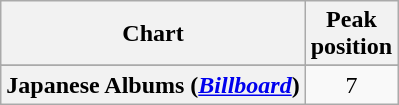<table class="wikitable sortable plainrowheaders" style="text-align:center">
<tr>
<th scope="col">Chart</th>
<th scope="col">Peak<br>position</th>
</tr>
<tr>
</tr>
<tr>
<th scope="row">Japanese Albums (<em><a href='#'>Billboard</a></em>)</th>
<td>7</td>
</tr>
</table>
